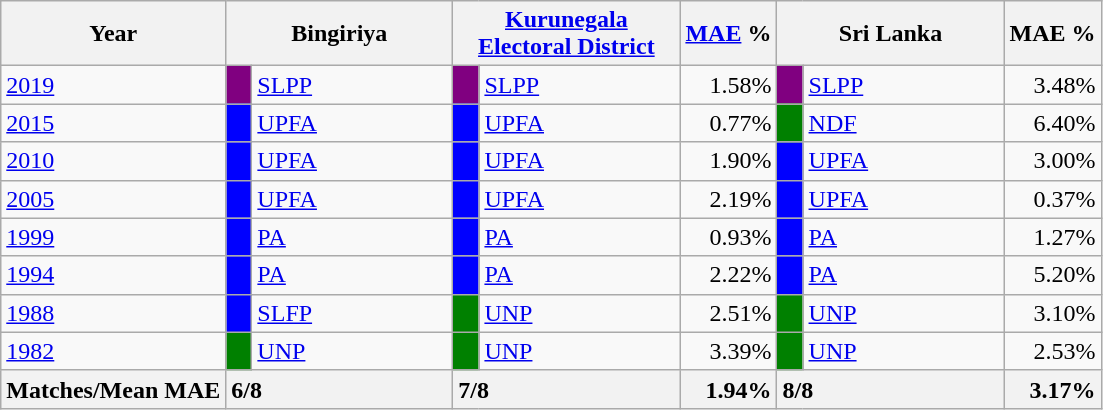<table class="wikitable">
<tr>
<th>Year</th>
<th colspan="2" width="144px">Bingiriya</th>
<th colspan="2" width="144px"><a href='#'>Kurunegala Electoral District</a></th>
<th><a href='#'>MAE</a> %</th>
<th colspan="2" width="144px">Sri Lanka</th>
<th>MAE %</th>
</tr>
<tr>
<td><a href='#'>2019</a></td>
<td style="background-color:purple;" width="10px"></td>
<td style="text-align:left;"><a href='#'>SLPP</a></td>
<td style="background-color:purple;" width="10px"></td>
<td style="text-align:left;"><a href='#'>SLPP</a></td>
<td style="text-align:right;">1.58%</td>
<td style="background-color:purple;" width="10px"></td>
<td style="text-align:left;"><a href='#'>SLPP</a></td>
<td style="text-align:right;">3.48%</td>
</tr>
<tr>
<td><a href='#'>2015</a></td>
<td style="background-color:blue;" width="10px"></td>
<td style="text-align:left;"><a href='#'>UPFA</a></td>
<td style="background-color:blue;" width="10px"></td>
<td style="text-align:left;"><a href='#'>UPFA</a></td>
<td style="text-align:right;">0.77%</td>
<td style="background-color:green;" width="10px"></td>
<td style="text-align:left;"><a href='#'>NDF</a></td>
<td style="text-align:right;">6.40%</td>
</tr>
<tr>
<td><a href='#'>2010</a></td>
<td style="background-color:blue;" width="10px"></td>
<td style="text-align:left;"><a href='#'>UPFA</a></td>
<td style="background-color:blue;" width="10px"></td>
<td style="text-align:left;"><a href='#'>UPFA</a></td>
<td style="text-align:right;">1.90%</td>
<td style="background-color:blue;" width="10px"></td>
<td style="text-align:left;"><a href='#'>UPFA</a></td>
<td style="text-align:right;">3.00%</td>
</tr>
<tr>
<td><a href='#'>2005</a></td>
<td style="background-color:blue;" width="10px"></td>
<td style="text-align:left;"><a href='#'>UPFA</a></td>
<td style="background-color:blue;" width="10px"></td>
<td style="text-align:left;"><a href='#'>UPFA</a></td>
<td style="text-align:right;">2.19%</td>
<td style="background-color:blue;" width="10px"></td>
<td style="text-align:left;"><a href='#'>UPFA</a></td>
<td style="text-align:right;">0.37%</td>
</tr>
<tr>
<td><a href='#'>1999</a></td>
<td style="background-color:blue;" width="10px"></td>
<td style="text-align:left;"><a href='#'>PA</a></td>
<td style="background-color:blue;" width="10px"></td>
<td style="text-align:left;"><a href='#'>PA</a></td>
<td style="text-align:right;">0.93%</td>
<td style="background-color:blue;" width="10px"></td>
<td style="text-align:left;"><a href='#'>PA</a></td>
<td style="text-align:right;">1.27%</td>
</tr>
<tr>
<td><a href='#'>1994</a></td>
<td style="background-color:blue;" width="10px"></td>
<td style="text-align:left;"><a href='#'>PA</a></td>
<td style="background-color:blue;" width="10px"></td>
<td style="text-align:left;"><a href='#'>PA</a></td>
<td style="text-align:right;">2.22%</td>
<td style="background-color:blue;" width="10px"></td>
<td style="text-align:left;"><a href='#'>PA</a></td>
<td style="text-align:right;">5.20%</td>
</tr>
<tr>
<td><a href='#'>1988</a></td>
<td style="background-color:blue;" width="10px"></td>
<td style="text-align:left;"><a href='#'>SLFP</a></td>
<td style="background-color:green;" width="10px"></td>
<td style="text-align:left;"><a href='#'>UNP</a></td>
<td style="text-align:right;">2.51%</td>
<td style="background-color:green;" width="10px"></td>
<td style="text-align:left;"><a href='#'>UNP</a></td>
<td style="text-align:right;">3.10%</td>
</tr>
<tr>
<td><a href='#'>1982</a></td>
<td style="background-color:green;" width="10px"></td>
<td style="text-align:left;"><a href='#'>UNP</a></td>
<td style="background-color:green;" width="10px"></td>
<td style="text-align:left;"><a href='#'>UNP</a></td>
<td style="text-align:right;">3.39%</td>
<td style="background-color:green;" width="10px"></td>
<td style="text-align:left;"><a href='#'>UNP</a></td>
<td style="text-align:right;">2.53%</td>
</tr>
<tr>
<th>Matches/Mean MAE</th>
<th style="text-align:left;"colspan="2" width="144px">6/8</th>
<th style="text-align:left;"colspan="2" width="144px">7/8</th>
<th style="text-align:right;">1.94%</th>
<th style="text-align:left;"colspan="2" width="144px">8/8</th>
<th style="text-align:right;">3.17%</th>
</tr>
</table>
